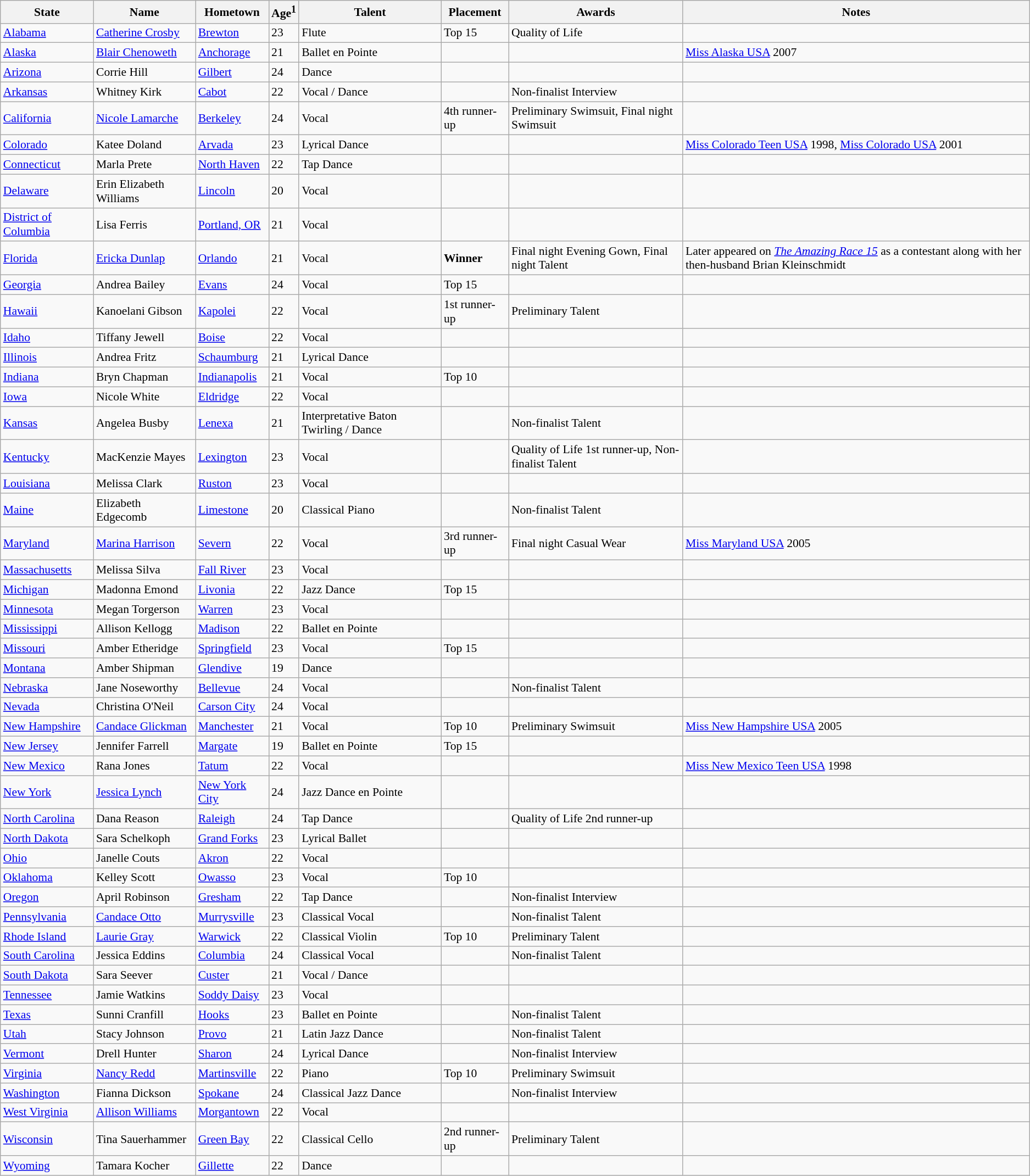<table class="wikitable sortable collapsible" style="font-size:90%">
<tr>
<th>State</th>
<th>Name</th>
<th>Hometown</th>
<th>Age<sup>1</sup></th>
<th>Talent</th>
<th>Placement</th>
<th>Awards</th>
<th>Notes</th>
</tr>
<tr>
<td><a href='#'>Alabama</a></td>
<td><a href='#'>Catherine Crosby</a></td>
<td><a href='#'>Brewton</a></td>
<td>23</td>
<td>Flute</td>
<td>Top 15</td>
<td>Quality of Life</td>
<td></td>
</tr>
<tr>
<td><a href='#'>Alaska</a></td>
<td><a href='#'>Blair Chenoweth</a></td>
<td><a href='#'>Anchorage</a></td>
<td>21</td>
<td>Ballet en Pointe</td>
<td></td>
<td></td>
<td><a href='#'>Miss Alaska USA</a> 2007</td>
</tr>
<tr>
<td><a href='#'>Arizona</a></td>
<td>Corrie Hill</td>
<td><a href='#'>Gilbert</a></td>
<td>24</td>
<td>Dance</td>
<td></td>
<td></td>
<td></td>
</tr>
<tr>
<td><a href='#'>Arkansas</a></td>
<td>Whitney Kirk</td>
<td><a href='#'>Cabot</a></td>
<td>22</td>
<td>Vocal / Dance</td>
<td></td>
<td>Non-finalist Interview</td>
<td></td>
</tr>
<tr>
<td><a href='#'>California</a></td>
<td><a href='#'>Nicole Lamarche</a></td>
<td><a href='#'>Berkeley</a></td>
<td>24</td>
<td>Vocal</td>
<td>4th runner-up</td>
<td>Preliminary Swimsuit, Final night Swimsuit</td>
<td></td>
</tr>
<tr>
<td><a href='#'>Colorado</a></td>
<td>Katee Doland</td>
<td><a href='#'>Arvada</a></td>
<td>23</td>
<td>Lyrical Dance</td>
<td></td>
<td></td>
<td><a href='#'>Miss Colorado Teen USA</a> 1998, <a href='#'>Miss Colorado USA</a> 2001</td>
</tr>
<tr>
<td><a href='#'>Connecticut</a></td>
<td>Marla Prete</td>
<td><a href='#'>North Haven</a></td>
<td>22</td>
<td>Tap Dance</td>
<td></td>
<td></td>
<td></td>
</tr>
<tr>
<td><a href='#'>Delaware</a></td>
<td>Erin Elizabeth Williams</td>
<td><a href='#'>Lincoln</a></td>
<td>20</td>
<td>Vocal</td>
<td></td>
<td></td>
<td></td>
</tr>
<tr>
<td><a href='#'>District of Columbia</a></td>
<td>Lisa Ferris</td>
<td><a href='#'>Portland, OR</a></td>
<td>21</td>
<td>Vocal</td>
<td></td>
<td></td>
<td></td>
</tr>
<tr>
<td><a href='#'>Florida</a></td>
<td><a href='#'>Ericka Dunlap</a></td>
<td><a href='#'>Orlando</a></td>
<td>21</td>
<td>Vocal</td>
<td><strong>Winner</strong></td>
<td>Final night Evening Gown, Final night Talent</td>
<td>Later appeared on <em><a href='#'>The Amazing Race 15</a></em> as a contestant along with her then-husband Brian Kleinschmidt</td>
</tr>
<tr>
<td><a href='#'>Georgia</a></td>
<td>Andrea Bailey</td>
<td><a href='#'>Evans</a></td>
<td>24</td>
<td>Vocal</td>
<td>Top 15</td>
<td></td>
<td></td>
</tr>
<tr>
<td><a href='#'>Hawaii</a></td>
<td>Kanoelani Gibson</td>
<td><a href='#'>Kapolei</a></td>
<td>22</td>
<td>Vocal</td>
<td>1st runner-up</td>
<td>Preliminary Talent</td>
<td></td>
</tr>
<tr>
<td><a href='#'>Idaho</a></td>
<td>Tiffany Jewell</td>
<td><a href='#'>Boise</a></td>
<td>22</td>
<td>Vocal</td>
<td></td>
<td></td>
<td></td>
</tr>
<tr>
<td><a href='#'>Illinois</a></td>
<td>Andrea Fritz</td>
<td><a href='#'>Schaumburg</a></td>
<td>21</td>
<td>Lyrical Dance</td>
<td></td>
<td></td>
<td></td>
</tr>
<tr>
<td><a href='#'>Indiana</a></td>
<td>Bryn Chapman</td>
<td><a href='#'>Indianapolis</a></td>
<td>21</td>
<td>Vocal</td>
<td>Top 10</td>
<td></td>
<td></td>
</tr>
<tr>
<td><a href='#'>Iowa</a></td>
<td>Nicole White</td>
<td><a href='#'>Eldridge</a></td>
<td>22</td>
<td>Vocal</td>
<td></td>
<td></td>
<td></td>
</tr>
<tr>
<td><a href='#'>Kansas</a></td>
<td>Angelea Busby</td>
<td><a href='#'>Lenexa</a></td>
<td>21</td>
<td>Interpretative Baton Twirling / Dance</td>
<td></td>
<td>Non-finalist Talent</td>
<td></td>
</tr>
<tr>
<td><a href='#'>Kentucky</a></td>
<td>MacKenzie Mayes</td>
<td><a href='#'>Lexington</a></td>
<td>23</td>
<td>Vocal</td>
<td></td>
<td>Quality of Life 1st runner-up, Non-finalist Talent</td>
<td></td>
</tr>
<tr>
<td><a href='#'>Louisiana</a></td>
<td>Melissa Clark</td>
<td><a href='#'>Ruston</a></td>
<td>23</td>
<td>Vocal</td>
<td></td>
<td></td>
<td></td>
</tr>
<tr>
<td><a href='#'>Maine</a></td>
<td>Elizabeth Edgecomb</td>
<td><a href='#'>Limestone</a></td>
<td>20</td>
<td>Classical Piano</td>
<td></td>
<td>Non-finalist Talent</td>
<td></td>
</tr>
<tr>
<td><a href='#'>Maryland</a></td>
<td><a href='#'>Marina Harrison</a></td>
<td><a href='#'>Severn</a></td>
<td>22</td>
<td>Vocal</td>
<td>3rd runner-up</td>
<td>Final night Casual Wear</td>
<td><a href='#'>Miss Maryland USA</a> 2005</td>
</tr>
<tr>
<td><a href='#'>Massachusetts</a></td>
<td>Melissa Silva</td>
<td><a href='#'>Fall River</a></td>
<td>23</td>
<td>Vocal</td>
<td></td>
<td></td>
<td></td>
</tr>
<tr>
<td><a href='#'>Michigan</a></td>
<td>Madonna Emond</td>
<td><a href='#'>Livonia</a></td>
<td>22</td>
<td>Jazz Dance</td>
<td>Top 15</td>
<td></td>
<td></td>
</tr>
<tr>
<td><a href='#'>Minnesota</a></td>
<td>Megan Torgerson</td>
<td><a href='#'>Warren</a></td>
<td>23</td>
<td>Vocal</td>
<td></td>
<td></td>
<td></td>
</tr>
<tr>
<td><a href='#'>Mississippi</a></td>
<td>Allison Kellogg</td>
<td><a href='#'>Madison</a></td>
<td>22</td>
<td>Ballet en Pointe</td>
<td></td>
<td></td>
<td></td>
</tr>
<tr>
<td><a href='#'>Missouri</a></td>
<td>Amber Etheridge</td>
<td><a href='#'>Springfield</a></td>
<td>23</td>
<td>Vocal</td>
<td>Top 15</td>
<td></td>
<td></td>
</tr>
<tr>
<td><a href='#'>Montana</a></td>
<td>Amber Shipman</td>
<td><a href='#'>Glendive</a></td>
<td>19</td>
<td>Dance</td>
<td></td>
<td></td>
<td></td>
</tr>
<tr>
<td><a href='#'>Nebraska</a></td>
<td>Jane Noseworthy</td>
<td><a href='#'>Bellevue</a></td>
<td>24</td>
<td>Vocal</td>
<td></td>
<td>Non-finalist Talent</td>
<td></td>
</tr>
<tr>
<td><a href='#'>Nevada</a></td>
<td>Christina O'Neil</td>
<td><a href='#'>Carson City</a></td>
<td>24</td>
<td>Vocal</td>
<td></td>
<td></td>
<td></td>
</tr>
<tr>
<td><a href='#'>New Hampshire</a></td>
<td><a href='#'>Candace Glickman</a></td>
<td><a href='#'>Manchester</a></td>
<td>21</td>
<td>Vocal</td>
<td>Top 10</td>
<td>Preliminary Swimsuit</td>
<td><a href='#'>Miss New Hampshire USA</a> 2005</td>
</tr>
<tr>
<td><a href='#'>New Jersey</a></td>
<td>Jennifer Farrell</td>
<td><a href='#'>Margate</a></td>
<td>19</td>
<td>Ballet en Pointe</td>
<td>Top 15</td>
<td></td>
<td></td>
</tr>
<tr>
<td><a href='#'>New Mexico</a></td>
<td>Rana Jones</td>
<td><a href='#'>Tatum</a></td>
<td>22</td>
<td>Vocal</td>
<td></td>
<td></td>
<td><a href='#'>Miss New Mexico Teen USA</a> 1998</td>
</tr>
<tr>
<td><a href='#'>New York</a></td>
<td><a href='#'>Jessica Lynch</a></td>
<td><a href='#'>New York City</a></td>
<td>24</td>
<td>Jazz Dance en Pointe</td>
<td></td>
<td></td>
<td></td>
</tr>
<tr>
<td><a href='#'>North Carolina</a></td>
<td>Dana Reason</td>
<td><a href='#'>Raleigh</a></td>
<td>24</td>
<td>Tap Dance</td>
<td></td>
<td>Quality of Life 2nd runner-up</td>
<td></td>
</tr>
<tr>
<td><a href='#'>North Dakota</a></td>
<td>Sara Schelkoph</td>
<td><a href='#'>Grand Forks</a></td>
<td>23</td>
<td>Lyrical Ballet</td>
<td></td>
<td></td>
<td></td>
</tr>
<tr>
<td><a href='#'>Ohio</a></td>
<td>Janelle Couts</td>
<td><a href='#'>Akron</a></td>
<td>22</td>
<td>Vocal</td>
<td></td>
<td></td>
<td></td>
</tr>
<tr>
<td><a href='#'>Oklahoma</a></td>
<td>Kelley Scott</td>
<td><a href='#'>Owasso</a></td>
<td>23</td>
<td>Vocal</td>
<td>Top 10</td>
<td></td>
<td></td>
</tr>
<tr>
<td><a href='#'>Oregon</a></td>
<td>April Robinson</td>
<td><a href='#'>Gresham</a></td>
<td>22</td>
<td>Tap Dance</td>
<td></td>
<td>Non-finalist Interview</td>
<td></td>
</tr>
<tr>
<td><a href='#'>Pennsylvania</a></td>
<td><a href='#'>Candace Otto</a></td>
<td><a href='#'>Murrysville</a></td>
<td>23</td>
<td>Classical Vocal</td>
<td></td>
<td>Non-finalist Talent</td>
<td></td>
</tr>
<tr>
<td><a href='#'>Rhode Island</a></td>
<td><a href='#'>Laurie Gray</a></td>
<td><a href='#'>Warwick</a></td>
<td>22</td>
<td>Classical Violin</td>
<td>Top 10</td>
<td>Preliminary Talent</td>
<td></td>
</tr>
<tr>
<td><a href='#'>South Carolina</a></td>
<td>Jessica Eddins</td>
<td><a href='#'>Columbia</a></td>
<td>24</td>
<td>Classical Vocal</td>
<td></td>
<td>Non-finalist Talent</td>
<td></td>
</tr>
<tr>
<td><a href='#'>South Dakota</a></td>
<td>Sara Seever</td>
<td><a href='#'>Custer</a></td>
<td>21</td>
<td>Vocal / Dance</td>
<td></td>
<td></td>
<td></td>
</tr>
<tr>
<td><a href='#'>Tennessee</a></td>
<td>Jamie Watkins</td>
<td><a href='#'>Soddy Daisy</a></td>
<td>23</td>
<td>Vocal</td>
<td></td>
<td></td>
<td></td>
</tr>
<tr>
<td><a href='#'>Texas</a></td>
<td>Sunni Cranfill</td>
<td><a href='#'>Hooks</a></td>
<td>23</td>
<td>Ballet en Pointe</td>
<td></td>
<td>Non-finalist Talent</td>
<td></td>
</tr>
<tr>
<td><a href='#'>Utah</a></td>
<td>Stacy Johnson</td>
<td><a href='#'>Provo</a></td>
<td>21</td>
<td>Latin Jazz Dance</td>
<td></td>
<td>Non-finalist Talent</td>
<td></td>
</tr>
<tr>
<td><a href='#'>Vermont</a></td>
<td>Drell Hunter</td>
<td><a href='#'>Sharon</a></td>
<td>24</td>
<td>Lyrical Dance</td>
<td></td>
<td>Non-finalist Interview</td>
<td></td>
</tr>
<tr>
<td><a href='#'>Virginia</a></td>
<td><a href='#'>Nancy Redd</a></td>
<td><a href='#'>Martinsville</a></td>
<td>22</td>
<td>Piano</td>
<td>Top 10</td>
<td>Preliminary Swimsuit</td>
<td></td>
</tr>
<tr>
<td><a href='#'>Washington</a></td>
<td>Fianna Dickson</td>
<td><a href='#'>Spokane</a></td>
<td>24</td>
<td>Classical Jazz Dance</td>
<td></td>
<td>Non-finalist Interview</td>
<td></td>
</tr>
<tr>
<td><a href='#'>West Virginia</a></td>
<td><a href='#'>Allison Williams</a></td>
<td><a href='#'>Morgantown</a></td>
<td>22</td>
<td>Vocal</td>
<td></td>
<td></td>
<td></td>
</tr>
<tr>
<td><a href='#'>Wisconsin</a></td>
<td>Tina Sauerhammer</td>
<td><a href='#'>Green Bay</a></td>
<td>22</td>
<td>Classical Cello</td>
<td>2nd runner-up</td>
<td>Preliminary Talent</td>
<td></td>
</tr>
<tr>
<td><a href='#'>Wyoming</a></td>
<td>Tamara Kocher</td>
<td><a href='#'>Gillette</a></td>
<td>22</td>
<td>Dance</td>
<td></td>
<td></td>
<td></td>
</tr>
</table>
